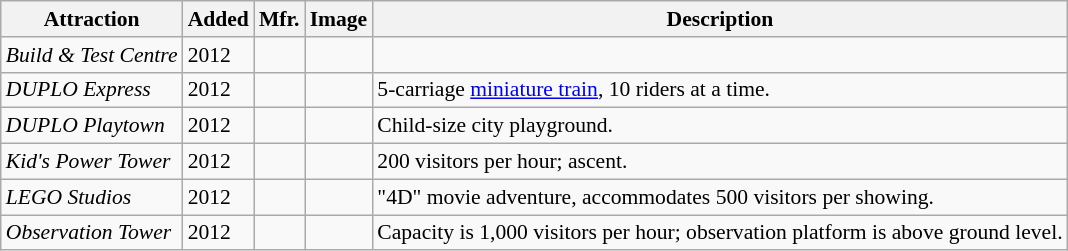<table class="wikitable sortable" style="font-size:90%;">
<tr>
<th scope="col">Attraction</th>
<th scope="col">Added</th>
<th scope="col">Mfr.</th>
<th scope="col" class="unsortable">Image</th>
<th scope="col" class="unsortable">Description</th>
</tr>
<tr>
<td><em>Build & Test Centre</em></td>
<td>2012</td>
<td></td>
<td style="text-align:center;"></td>
<td></td>
</tr>
<tr>
<td><em>DUPLO Express</em></td>
<td>2012</td>
<td></td>
<td style="text-align:center;"></td>
<td>5-carriage <a href='#'>miniature train</a>, 10 riders at a time.</td>
</tr>
<tr>
<td><em>DUPLO Playtown</em></td>
<td>2012</td>
<td></td>
<td style="text-align:center;"></td>
<td>Child-size city playground.</td>
</tr>
<tr>
<td><em>Kid's Power Tower</em></td>
<td>2012</td>
<td></td>
<td style="text-align:center;"></td>
<td>200 visitors per hour;  ascent.</td>
</tr>
<tr>
<td><em>LEGO Studios</em></td>
<td>2012</td>
<td></td>
<td style="text-align:center;"></td>
<td>"4D" movie adventure, accommodates 500 visitors per showing.</td>
</tr>
<tr>
<td><em>Observation Tower</em></td>
<td>2012</td>
<td></td>
<td style="text-align:center;"></td>
<td>Capacity is 1,000 visitors per hour; observation platform is  above ground level.</td>
</tr>
</table>
